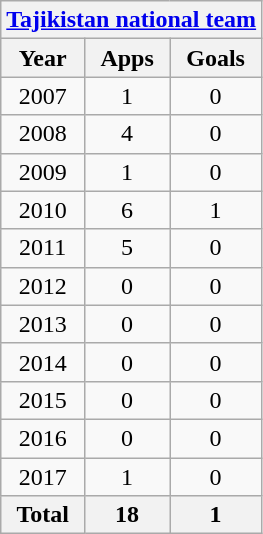<table class="wikitable" style="text-align:center">
<tr>
<th colspan=3><a href='#'>Tajikistan national team</a></th>
</tr>
<tr>
<th>Year</th>
<th>Apps</th>
<th>Goals</th>
</tr>
<tr>
<td>2007</td>
<td>1</td>
<td>0</td>
</tr>
<tr>
<td>2008</td>
<td>4</td>
<td>0</td>
</tr>
<tr>
<td>2009</td>
<td>1</td>
<td>0</td>
</tr>
<tr>
<td>2010</td>
<td>6</td>
<td>1</td>
</tr>
<tr>
<td>2011</td>
<td>5</td>
<td>0</td>
</tr>
<tr>
<td>2012</td>
<td>0</td>
<td>0</td>
</tr>
<tr>
<td>2013</td>
<td>0</td>
<td>0</td>
</tr>
<tr>
<td>2014</td>
<td>0</td>
<td>0</td>
</tr>
<tr>
<td>2015</td>
<td>0</td>
<td>0</td>
</tr>
<tr>
<td>2016</td>
<td>0</td>
<td>0</td>
</tr>
<tr>
<td>2017</td>
<td>1</td>
<td>0</td>
</tr>
<tr>
<th>Total</th>
<th>18</th>
<th>1</th>
</tr>
</table>
